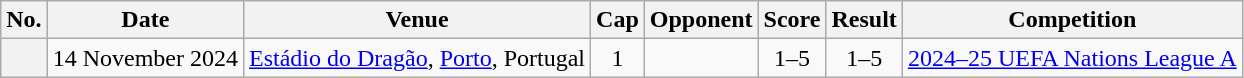<table class="wikitable sortable plainrowheaders">
<tr>
<th scope=col>No.</th>
<th scope=col data-sort-type=date>Date</th>
<th scope=col>Venue</th>
<th scope=col>Cap</th>
<th scope=col>Opponent</th>
<th scope=col>Score</th>
<th scope=col>Result</th>
<th scope=col>Competition</th>
</tr>
<tr>
<th scope=row></th>
<td>14 November 2024</td>
<td><a href='#'>Estádio do Dragão</a>, <a href='#'>Porto</a>, Portugal</td>
<td align=center>1</td>
<td></td>
<td align=center>1–5</td>
<td align="center">1–5</td>
<td><a href='#'>2024–25 UEFA Nations League A</a></td>
</tr>
</table>
